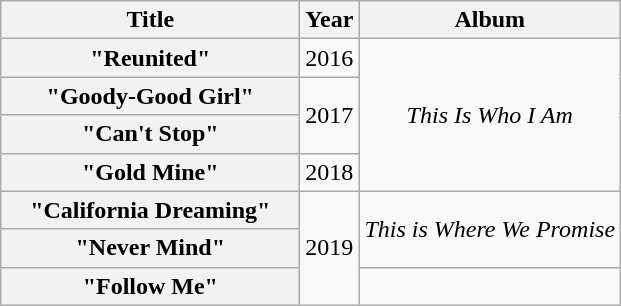<table class="wikitable plainrowheaders" style="text-align:center;">
<tr>
<th scope="col" style="width:12em;">Title</th>
<th scope="col">Year</th>
<th scope="col">Album</th>
</tr>
<tr>
<th scope="row">"Reunited"</th>
<td>2016</td>
<td rowspan="4"><em>This Is Who I Am</em></td>
</tr>
<tr>
<th scope="row">"Goody-Good Girl"</th>
<td rowspan="2">2017</td>
</tr>
<tr>
<th scope="row">"Can't Stop"</th>
</tr>
<tr>
<th scope="row">"Gold Mine"</th>
<td>2018</td>
</tr>
<tr>
<th scope="row">"California Dreaming"</th>
<td rowspan="3">2019</td>
<td rowspan="2"><em>This is Where We Promise</em></td>
</tr>
<tr>
<th scope="row">"Never Mind"</th>
</tr>
<tr>
<th scope="row">"Follow Me"</th>
<td></td>
</tr>
</table>
